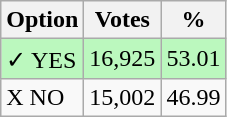<table class="wikitable">
<tr>
<th>Option</th>
<th>Votes</th>
<th>%</th>
</tr>
<tr>
<td style=background:#bbf8be>✓ YES</td>
<td style=background:#bbf8be>16,925</td>
<td style=background:#bbf8be>53.01</td>
</tr>
<tr>
<td>X NO</td>
<td>15,002</td>
<td>46.99</td>
</tr>
</table>
